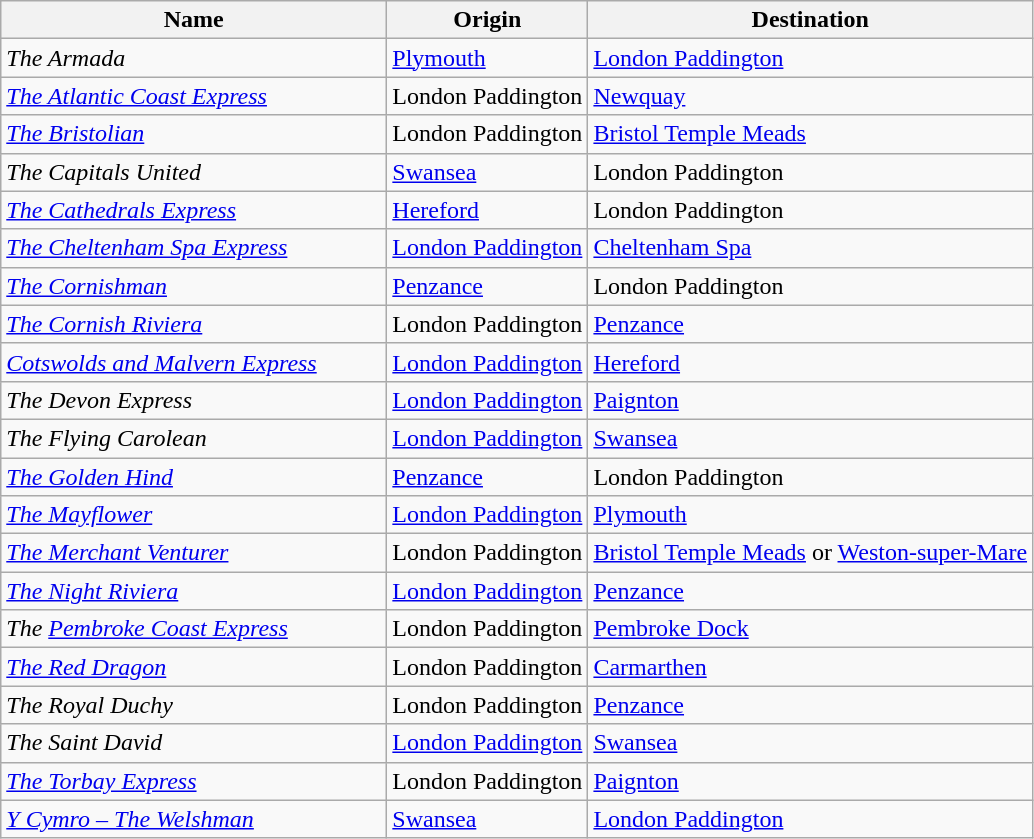<table class="wikitable">
<tr>
<th width="250px">Name</th>
<th>Origin</th>
<th>Destination</th>
</tr>
<tr>
<td><em>The Armada</em></td>
<td><a href='#'>Plymouth</a></td>
<td><a href='#'>London Paddington</a></td>
</tr>
<tr>
<td><em><a href='#'>The Atlantic Coast Express</a></em></td>
<td>London Paddington</td>
<td><a href='#'>Newquay</a></td>
</tr>
<tr>
<td><em><a href='#'>The Bristolian</a></em></td>
<td>London Paddington</td>
<td><a href='#'>Bristol Temple Meads</a></td>
</tr>
<tr>
<td><em>The Capitals United</em></td>
<td><a href='#'>Swansea</a></td>
<td>London Paddington</td>
</tr>
<tr>
<td><em><a href='#'>The Cathedrals Express</a></em></td>
<td><a href='#'>Hereford</a></td>
<td>London Paddington</td>
</tr>
<tr>
<td><em><a href='#'>The Cheltenham Spa Express</a></em></td>
<td><a href='#'>London Paddington</a></td>
<td><a href='#'>Cheltenham Spa</a></td>
</tr>
<tr>
<td><em><a href='#'>The Cornishman</a></em></td>
<td><a href='#'>Penzance</a></td>
<td>London Paddington</td>
</tr>
<tr>
<td><em><a href='#'>The Cornish Riviera</a></em></td>
<td>London Paddington</td>
<td><a href='#'>Penzance</a></td>
</tr>
<tr>
<td><em><a href='#'>Cotswolds and Malvern Express</a></em></td>
<td><a href='#'>London Paddington</a></td>
<td><a href='#'>Hereford</a></td>
</tr>
<tr>
<td><em>The Devon Express</em></td>
<td><a href='#'>London Paddington</a></td>
<td><a href='#'>Paignton</a></td>
</tr>
<tr>
<td><em>The Flying Carolean</em></td>
<td><a href='#'>London Paddington</a></td>
<td><a href='#'>Swansea</a></td>
</tr>
<tr>
<td><em><a href='#'>The Golden Hind</a></em></td>
<td><a href='#'>Penzance</a></td>
<td>London Paddington</td>
</tr>
<tr>
<td><em><a href='#'>The Mayflower</a></em></td>
<td><a href='#'>London Paddington</a></td>
<td><a href='#'>Plymouth</a></td>
</tr>
<tr>
<td><em><a href='#'>The Merchant Venturer</a></em></td>
<td>London Paddington</td>
<td><a href='#'>Bristol Temple Meads</a> or <a href='#'>Weston-super-Mare</a></td>
</tr>
<tr>
<td><em><a href='#'>The Night Riviera</a></em></td>
<td><a href='#'>London Paddington</a></td>
<td><a href='#'>Penzance</a></td>
</tr>
<tr>
<td><em>The <a href='#'>Pembroke Coast Express</a></em></td>
<td>London Paddington</td>
<td><a href='#'>Pembroke Dock</a></td>
</tr>
<tr>
<td><em><a href='#'>The Red Dragon</a></em></td>
<td>London Paddington</td>
<td><a href='#'>Carmarthen</a></td>
</tr>
<tr>
<td><em>The Royal Duchy</em></td>
<td>London Paddington</td>
<td><a href='#'>Penzance</a></td>
</tr>
<tr>
<td><em>The Saint David</em></td>
<td><a href='#'>London Paddington</a></td>
<td><a href='#'>Swansea</a></td>
</tr>
<tr>
<td><em><a href='#'>The Torbay Express</a></em></td>
<td>London Paddington</td>
<td><a href='#'>Paignton</a></td>
</tr>
<tr>
<td><em><a href='#'>Y Cymro – The Welshman</a></em></td>
<td><a href='#'>Swansea</a></td>
<td><a href='#'>London Paddington</a></td>
</tr>
</table>
